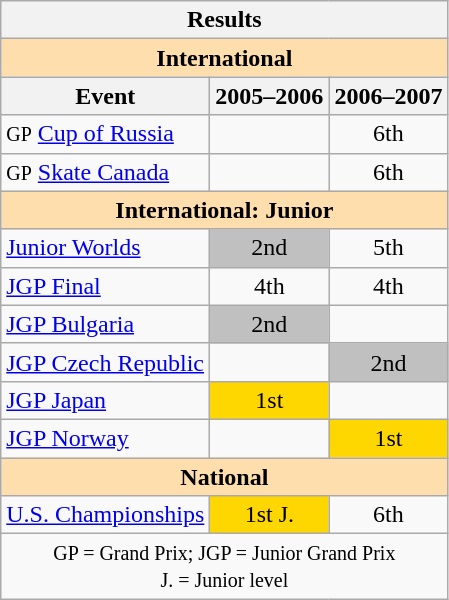<table class="wikitable" style="text-align:center">
<tr>
<th colspan=3 align=center><strong>Results</strong></th>
</tr>
<tr>
<th style="background-color: #ffdead; " colspan=3 align=center><strong>International</strong></th>
</tr>
<tr>
<th>Event</th>
<th>2005–2006</th>
<th>2006–2007</th>
</tr>
<tr>
<td align=left><small>GP</small> <a href='#'>Cup of Russia</a></td>
<td></td>
<td>6th</td>
</tr>
<tr>
<td align=left><small>GP</small> <a href='#'>Skate Canada</a></td>
<td></td>
<td>6th</td>
</tr>
<tr>
<th style="background-color: #ffdead; " colspan=3 align=center><strong>International: Junior</strong></th>
</tr>
<tr>
<td align=left><a href='#'>Junior Worlds</a></td>
<td bgcolor=silver>2nd</td>
<td>5th</td>
</tr>
<tr>
<td align=left><a href='#'>JGP Final</a></td>
<td>4th</td>
<td>4th</td>
</tr>
<tr>
<td align=left><a href='#'>JGP Bulgaria</a></td>
<td bgcolor=silver>2nd</td>
<td></td>
</tr>
<tr>
<td align=left><a href='#'>JGP Czech Republic</a></td>
<td></td>
<td bgcolor=silver>2nd</td>
</tr>
<tr>
<td align=left><a href='#'>JGP Japan</a></td>
<td bgcolor=gold>1st</td>
<td></td>
</tr>
<tr>
<td align=left><a href='#'>JGP Norway</a></td>
<td></td>
<td bgcolor=gold>1st</td>
</tr>
<tr>
<th style="background-color: #ffdead; " colspan=3 align=center><strong>National</strong></th>
</tr>
<tr>
<td align=left><a href='#'>U.S. Championships</a></td>
<td bgcolor=gold>1st J.</td>
<td>6th</td>
</tr>
<tr>
<td colspan=3 align=center><small> GP = Grand Prix; JGP = Junior Grand Prix <br> J. = Junior level </small></td>
</tr>
</table>
